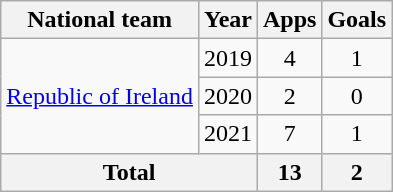<table class=wikitable style=text-align:center>
<tr>
<th>National team</th>
<th>Year</th>
<th>Apps</th>
<th>Goals</th>
</tr>
<tr>
<td rowspan=3><a href='#'>Republic of Ireland</a></td>
<td>2019</td>
<td>4</td>
<td>1</td>
</tr>
<tr>
<td>2020</td>
<td>2</td>
<td>0</td>
</tr>
<tr>
<td>2021</td>
<td>7</td>
<td>1</td>
</tr>
<tr>
<th colspan=2>Total</th>
<th>13</th>
<th>2</th>
</tr>
</table>
